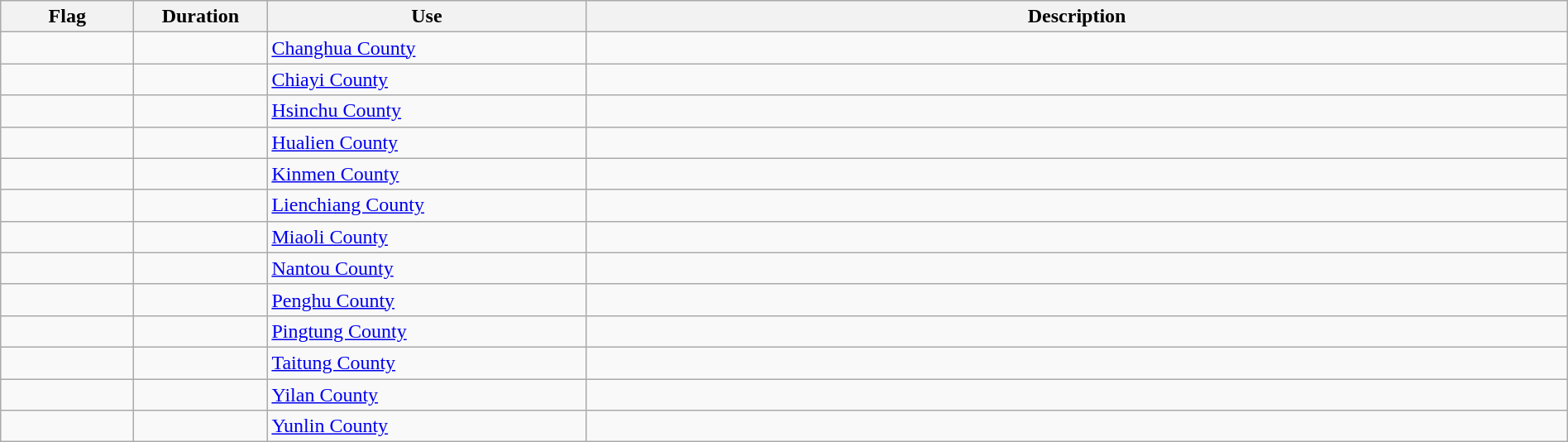<table class="wikitable" width="100%">
<tr>
<th width="100px">Flag</th>
<th width="100px">Duration</th>
<th width="250px">Use</th>
<th style="min-width:250px">Description</th>
</tr>
<tr>
<td></td>
<td></td>
<td><a href='#'>Changhua County</a></td>
<td></td>
</tr>
<tr>
<td></td>
<td></td>
<td><a href='#'>Chiayi County</a></td>
<td></td>
</tr>
<tr>
<td></td>
<td></td>
<td><a href='#'>Hsinchu County</a></td>
<td></td>
</tr>
<tr>
<td></td>
<td></td>
<td><a href='#'>Hualien County</a></td>
<td></td>
</tr>
<tr>
<td></td>
<td></td>
<td><a href='#'>Kinmen County</a></td>
<td></td>
</tr>
<tr>
<td></td>
<td></td>
<td><a href='#'>Lienchiang County</a></td>
<td></td>
</tr>
<tr>
<td></td>
<td></td>
<td><a href='#'>Miaoli County</a></td>
<td></td>
</tr>
<tr>
<td></td>
<td></td>
<td><a href='#'>Nantou County</a></td>
<td></td>
</tr>
<tr>
<td></td>
<td></td>
<td><a href='#'>Penghu County</a></td>
<td></td>
</tr>
<tr>
<td></td>
<td></td>
<td><a href='#'>Pingtung County</a></td>
<td></td>
</tr>
<tr>
<td></td>
<td></td>
<td><a href='#'>Taitung County</a></td>
<td></td>
</tr>
<tr>
<td></td>
<td></td>
<td><a href='#'>Yilan County</a></td>
<td></td>
</tr>
<tr>
<td></td>
<td></td>
<td><a href='#'>Yunlin County</a></td>
<td></td>
</tr>
</table>
